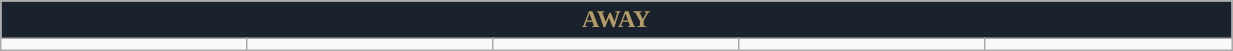<table class="wikitable collapsible collapsed" style="width:65%">
<tr>
<th colspan=5 ! style="color:#B59C64; background:#1A222D">AWAY</th>
</tr>
<tr>
<td></td>
<td></td>
<td></td>
<td></td>
<td></td>
</tr>
</table>
